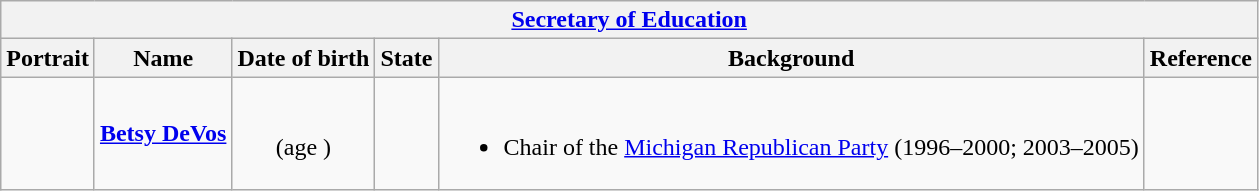<table class="wikitable collapsible" style="text-align:center;">
<tr>
<th colspan="6"><a href='#'>Secretary of Education</a></th>
</tr>
<tr>
<th>Portrait</th>
<th>Name</th>
<th>Date of birth</th>
<th>State</th>
<th>Background</th>
<th>Reference</th>
</tr>
<tr>
<td></td>
<td><strong><a href='#'>Betsy DeVos</a></strong></td>
<td><br>(age )</td>
<td></td>
<td><br><ul><li>Chair of the <a href='#'>Michigan Republican Party</a> (1996–2000; 2003–2005)</li></ul></td>
<td></td>
</tr>
</table>
